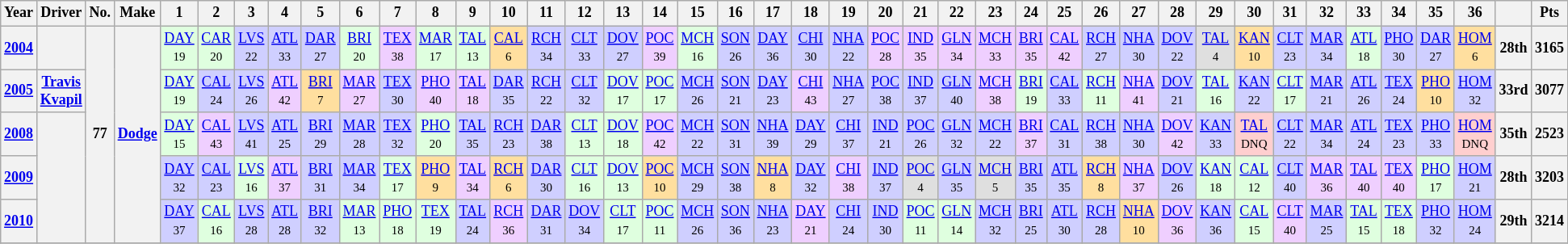<table class="wikitable" style="text-align:center; font-size:75%">
<tr>
<th>Year</th>
<th>Driver</th>
<th>No.</th>
<th>Make</th>
<th>1</th>
<th>2</th>
<th>3</th>
<th>4</th>
<th>5</th>
<th>6</th>
<th>7</th>
<th>8</th>
<th>9</th>
<th>10</th>
<th>11</th>
<th>12</th>
<th>13</th>
<th>14</th>
<th>15</th>
<th>16</th>
<th>17</th>
<th>18</th>
<th>19</th>
<th>20</th>
<th>21</th>
<th>22</th>
<th>23</th>
<th>24</th>
<th>25</th>
<th>26</th>
<th>27</th>
<th>28</th>
<th>29</th>
<th>30</th>
<th>31</th>
<th>32</th>
<th>33</th>
<th>34</th>
<th>35</th>
<th>36</th>
<th></th>
<th>Pts</th>
</tr>
<tr>
<th><a href='#'>2004</a></th>
<th></th>
<th rowspan=5>77</th>
<th rowspan=5><a href='#'>Dodge</a></th>
<td style="background:#DFFFDF;"><a href='#'>DAY</a><br><small>19</small></td>
<td style="background:#DFFFDF;"><a href='#'>CAR</a><br><small>20</small></td>
<td style="background:#CFCFFF;"><a href='#'>LVS</a><br><small>22</small></td>
<td style="background:#CFCFFF;"><a href='#'>ATL</a><br><small>33</small></td>
<td style="background:#CFCFFF;"><a href='#'>DAR</a><br><small>27</small></td>
<td style="background:#DFFFDF;"><a href='#'>BRI</a><br><small>20</small></td>
<td style="background:#EFCFFF;"><a href='#'>TEX</a><br><small>38</small></td>
<td style="background:#DFFFDF;"><a href='#'>MAR</a><br><small>17</small></td>
<td style="background:#DFFFDF;"><a href='#'>TAL</a><br><small>13</small></td>
<td style="background:#FFDF9F;"><a href='#'>CAL</a><br><small>6</small></td>
<td style="background:#CFCFFF;"><a href='#'>RCH</a><br><small>34</small></td>
<td style="background:#CFCFFF;"><a href='#'>CLT</a><br><small>33</small></td>
<td style="background:#CFCFFF;"><a href='#'>DOV</a><br><small>27</small></td>
<td style="background:#EFCFFF;"><a href='#'>POC</a><br><small>39</small></td>
<td style="background:#DFFFDF;"><a href='#'>MCH</a><br><small>16</small></td>
<td style="background:#CFCFFF;"><a href='#'>SON</a><br><small>26</small></td>
<td style="background:#CFCFFF;"><a href='#'>DAY</a><br><small>36</small></td>
<td style="background:#CFCFFF;"><a href='#'>CHI</a><br><small>30</small></td>
<td style="background:#CFCFFF;"><a href='#'>NHA</a><br><small>22</small></td>
<td style="background:#EFCFFF;"><a href='#'>POC</a><br><small>28</small></td>
<td style="background:#EFCFFF;"><a href='#'>IND</a><br><small>35</small></td>
<td style="background:#EFCFFF;"><a href='#'>GLN</a><br><small>34</small></td>
<td style="background:#EFCFFF;"><a href='#'>MCH</a><br><small>33</small></td>
<td style="background:#EFCFFF;"><a href='#'>BRI</a><br><small>35</small></td>
<td style="background:#EFCFFF;"><a href='#'>CAL</a><br><small>42</small></td>
<td style="background:#CFCFFF;"><a href='#'>RCH</a><br><small>27</small></td>
<td style="background:#CFCFFF;"><a href='#'>NHA</a><br><small>30</small></td>
<td style="background:#CFCFFF;"><a href='#'>DOV</a><br><small>22</small></td>
<td style="background:#DFDFDF;"><a href='#'>TAL</a><br><small>4</small></td>
<td style="background:#FFDF9F;"><a href='#'>KAN</a><br><small>10</small></td>
<td style="background:#CFCFFF;"><a href='#'>CLT</a><br><small>23</small></td>
<td style="background:#CFCFFF;"><a href='#'>MAR</a><br><small>34</small></td>
<td style="background:#DFFFDF;"><a href='#'>ATL</a><br><small>18</small></td>
<td style="background:#CFCFFF;"><a href='#'>PHO</a><br><small>30</small></td>
<td style="background:#CFCFFF;"><a href='#'>DAR</a><br><small>27</small></td>
<td style="background:#FFDF9F;"><a href='#'>HOM</a><br><small>6</small></td>
<th>28th</th>
<th>3165</th>
</tr>
<tr>
<th><a href='#'>2005</a></th>
<th><a href='#'>Travis Kvapil</a></th>
<td style="background:#DFFFDF;"><a href='#'>DAY</a><br><small>19</small></td>
<td style="background:#CFCFFF;"><a href='#'>CAL</a><br><small>24</small></td>
<td style="background:#CFCFFF;"><a href='#'>LVS</a><br><small>26</small></td>
<td style="background:#EFCFFF;"><a href='#'>ATL</a><br><small>42</small></td>
<td style="background:#FFDF9F;"><a href='#'>BRI</a><br><small>7</small></td>
<td style="background:#EFCFFF;"><a href='#'>MAR</a><br><small>27</small></td>
<td style="background:#CFCFFF;"><a href='#'>TEX</a><br><small>30</small></td>
<td style="background:#EFCFFF;"><a href='#'>PHO</a><br><small>40</small></td>
<td style="background:#EFCFFF;"><a href='#'>TAL</a><br><small>18</small></td>
<td style="background:#CFCFFF;"><a href='#'>DAR</a><br><small>35</small></td>
<td style="background:#CFCFFF;"><a href='#'>RCH</a><br><small>22</small></td>
<td style="background:#CFCFFF;"><a href='#'>CLT</a><br><small>32</small></td>
<td style="background:#DFFFDF;"><a href='#'>DOV</a><br><small>17</small></td>
<td style="background:#DFFFDF;"><a href='#'>POC</a><br><small>17</small></td>
<td style="background:#CFCFFF;"><a href='#'>MCH</a><br><small>26</small></td>
<td style="background:#CFCFFF;"><a href='#'>SON</a><br><small>21</small></td>
<td style="background:#CFCFFF;"><a href='#'>DAY</a><br><small>23</small></td>
<td style="background:#EFCFFF;"><a href='#'>CHI</a><br><small>43</small></td>
<td style="background:#CFCFFF;"><a href='#'>NHA</a><br><small>27</small></td>
<td style="background:#CFCFFF;"><a href='#'>POC</a><br><small>38</small></td>
<td style="background:#CFCFFF;"><a href='#'>IND</a><br><small>37</small></td>
<td style="background:#CFCFFF;"><a href='#'>GLN</a><br><small>40</small></td>
<td style="background:#EFCFFF;"><a href='#'>MCH</a><br><small>38</small></td>
<td style="background:#DFFFDF;"><a href='#'>BRI</a><br><small>19</small></td>
<td style="background:#CFCFFF;"><a href='#'>CAL</a><br><small>33</small></td>
<td style="background:#DFFFDF;"><a href='#'>RCH</a><br><small>11</small></td>
<td style="background:#EFCFFF;"><a href='#'>NHA</a><br><small>41</small></td>
<td style="background:#CFCFFF;"><a href='#'>DOV</a><br><small>21</small></td>
<td style="background:#DFFFDF;"><a href='#'>TAL</a><br><small>16</small></td>
<td style="background:#CFCFFF;"><a href='#'>KAN</a><br><small>22</small></td>
<td style="background:#DFFFDF;"><a href='#'>CLT</a><br><small>17</small></td>
<td style="background:#CFCFFF;"><a href='#'>MAR</a><br><small>21</small></td>
<td style="background:#CFCFFF;"><a href='#'>ATL</a><br><small>26</small></td>
<td style="background:#CFCFFF;"><a href='#'>TEX</a><br><small>24</small></td>
<td style="background:#FFDF9F;"><a href='#'>PHO</a><br><small>10</small></td>
<td style="background:#CFCFFF;"><a href='#'>HOM</a><br><small>32</small></td>
<th>33rd</th>
<th>3077</th>
</tr>
<tr>
<th><a href='#'>2008</a></th>
<th rowspan=3></th>
<td style="background:#DFFFDF;"><a href='#'>DAY</a><br><small>15</small></td>
<td style="background:#EFCFFF;"><a href='#'>CAL</a><br><small>43</small></td>
<td style="background:#CFCFFF;"><a href='#'>LVS</a><br><small>41</small></td>
<td style="background:#CFCFFF;"><a href='#'>ATL</a><br><small>25</small></td>
<td style="background:#CFCFFF;"><a href='#'>BRI</a><br><small>29</small></td>
<td style="background:#CFCFFF;"><a href='#'>MAR</a><br><small>28</small></td>
<td style="background:#CFCFFF;"><a href='#'>TEX</a><br><small>32</small></td>
<td style="background:#DFFFDF;"><a href='#'>PHO</a><br><small>20</small></td>
<td style="background:#CFCFFF;"><a href='#'>TAL</a><br><small>35</small></td>
<td style="background:#CFCFFF;"><a href='#'>RCH</a><br><small>23</small></td>
<td style="background:#CFCFFF;"><a href='#'>DAR</a><br><small>38</small></td>
<td style="background:#DFFFDF;"><a href='#'>CLT</a><br><small>13</small></td>
<td style="background:#DFFFDF;"><a href='#'>DOV</a><br><small>18</small></td>
<td style="background:#EFCFFF;"><a href='#'>POC</a><br><small>42</small></td>
<td style="background:#CFCFFF;"><a href='#'>MCH</a><br><small>22</small></td>
<td style="background:#CFCFFF;"><a href='#'>SON</a><br><small>31</small></td>
<td style="background:#CFCFFF;"><a href='#'>NHA</a><br><small>39</small></td>
<td style="background:#CFCFFF;"><a href='#'>DAY</a><br><small>29</small></td>
<td style="background:#CFCFFF;"><a href='#'>CHI</a><br><small>37</small></td>
<td style="background:#CFCFFF;"><a href='#'>IND</a><br><small>21</small></td>
<td style="background:#CFCFFF;"><a href='#'>POC</a><br><small>26</small></td>
<td style="background:#CFCFFF;"><a href='#'>GLN</a><br><small>32</small></td>
<td style="background:#CFCFFF;"><a href='#'>MCH</a><br><small>22</small></td>
<td style="background:#EFCFFF;"><a href='#'>BRI</a><br><small>37</small></td>
<td style="background:#CFCFFF;"><a href='#'>CAL</a><br><small>31</small></td>
<td style="background:#CFCFFF;"><a href='#'>RCH</a><br><small>38</small></td>
<td style="background:#CFCFFF;"><a href='#'>NHA</a><br><small>30</small></td>
<td style="background:#EFCFFF;"><a href='#'>DOV</a><br><small>42</small></td>
<td style="background:#CFCFFF;"><a href='#'>KAN</a><br><small>33</small></td>
<td style="background:#FFCFCF;"><a href='#'>TAL</a><br><small>DNQ</small></td>
<td style="background:#CFCFFF;"><a href='#'>CLT</a><br><small>22</small></td>
<td style="background:#CFCFFF;"><a href='#'>MAR</a><br><small>34</small></td>
<td style="background:#CFCFFF;"><a href='#'>ATL</a><br><small>24</small></td>
<td style="background:#CFCFFF;"><a href='#'>TEX</a><br><small>23</small></td>
<td style="background:#CFCFFF;"><a href='#'>PHO</a><br><small>33</small></td>
<td style="background:#FFCFCF;"><a href='#'>HOM</a><br><small>DNQ</small></td>
<th>35th</th>
<th>2523</th>
</tr>
<tr>
<th><a href='#'>2009</a></th>
<td style="background:#CFCFFF;"><a href='#'>DAY</a><br><small>32</small></td>
<td style="background:#CFCFFF;"><a href='#'>CAL</a><br><small>23</small></td>
<td style="background:#DFFFDF;"><a href='#'>LVS</a><br><small>16</small></td>
<td style="background:#EFCFFF;"><a href='#'>ATL</a><br><small>37</small></td>
<td style="background:#CFCFFF;"><a href='#'>BRI</a><br><small>31</small></td>
<td style="background:#CFCFFF;"><a href='#'>MAR</a><br><small>34</small></td>
<td style="background:#DFFFDF;"><a href='#'>TEX</a><br><small>17</small></td>
<td style="background:#FFDF9F;"><a href='#'>PHO</a><br><small>9</small></td>
<td style="background:#EFCFFF;"><a href='#'>TAL</a><br><small>34</small></td>
<td style="background:#FFDF9F;"><a href='#'>RCH</a><br><small>6</small></td>
<td style="background:#CFCFFF;"><a href='#'>DAR</a><br><small>30</small></td>
<td style="background:#DFFFDF;"><a href='#'>CLT</a><br><small>16</small></td>
<td style="background:#DFFFDF;"><a href='#'>DOV</a><br><small>13</small></td>
<td style="background:#FFDF9F;"><a href='#'>POC</a><br><small>10</small></td>
<td style="background:#CFCFFF;"><a href='#'>MCH</a><br><small>29</small></td>
<td style="background:#CFCFFF;"><a href='#'>SON</a><br><small>38</small></td>
<td style="background:#FFDF9F;"><a href='#'>NHA</a><br><small>8</small></td>
<td style="background:#CFCFFF;"><a href='#'>DAY</a><br><small>32</small></td>
<td style="background:#EFCFFF;"><a href='#'>CHI</a><br><small>38</small></td>
<td style="background:#CFCFFF;"><a href='#'>IND</a><br><small>37</small></td>
<td style="background:#DFDFDF;"><a href='#'>POC</a><br><small>4</small></td>
<td style="background:#CFCFFF;"><a href='#'>GLN</a><br><small>35</small></td>
<td style="background:#DFDFDF;"><a href='#'>MCH</a><br><small>5</small></td>
<td style="background:#CFCFFF;"><a href='#'>BRI</a><br><small>35</small></td>
<td style="background:#CFCFFF;"><a href='#'>ATL</a><br><small>35</small></td>
<td style="background:#FFDF9F;"><a href='#'>RCH</a><br><small>8</small></td>
<td style="background:#EFCFFF;"><a href='#'>NHA</a><br><small>37</small></td>
<td style="background:#CFCFFF;"><a href='#'>DOV</a><br><small>26</small></td>
<td style="background:#DFFFDF;"><a href='#'>KAN</a><br><small>18</small></td>
<td style="background:#DFFFDF;"><a href='#'>CAL</a><br><small>12</small></td>
<td style="background:#CFCFFF;"><a href='#'>CLT</a><br><small>40</small></td>
<td style="background:#EFCFFF;"><a href='#'>MAR</a><br><small>36</small></td>
<td style="background:#EFCFFF;"><a href='#'>TAL</a><br><small>40</small></td>
<td style="background:#EFCFFF;"><a href='#'>TEX</a><br><small>40</small></td>
<td style="background:#DFFFDF;"><a href='#'>PHO</a><br><small>17</small></td>
<td style="background:#CFCFFF;"><a href='#'>HOM</a><br><small>21</small></td>
<th>28th</th>
<th>3203</th>
</tr>
<tr>
<th><a href='#'>2010</a></th>
<td style="background:#CFCFFF;"><a href='#'>DAY</a><br><small>37</small></td>
<td style="background:#DFFFDF;"><a href='#'>CAL</a><br><small>16</small></td>
<td style="background:#CFCFFF;"><a href='#'>LVS</a><br><small>28</small></td>
<td style="background:#CFCFFF;"><a href='#'>ATL</a><br><small>28</small></td>
<td style="background:#CFCFFF;"><a href='#'>BRI</a><br><small>32</small></td>
<td style="background:#DFFFDF;"><a href='#'>MAR</a><br><small>13</small></td>
<td style="background:#DFFFDF;"><a href='#'>PHO</a><br><small>18</small></td>
<td style="background:#DFFFDF;"><a href='#'>TEX</a><br><small>19</small></td>
<td style="background:#CFCFFF;"><a href='#'>TAL</a><br><small>24</small></td>
<td style="background:#EFCFFF;"><a href='#'>RCH</a><br><small>36</small></td>
<td style="background:#CFCFFF;"><a href='#'>DAR</a><br><small>31</small></td>
<td style="background:#CFCFFF;"><a href='#'>DOV</a><br><small>34</small></td>
<td style="background:#DFFFDF;"><a href='#'>CLT</a><br><small>17</small></td>
<td style="background:#DFFFDF;"><a href='#'>POC</a><br><small>11</small></td>
<td style="background:#CFCFFF;"><a href='#'>MCH</a><br><small>26</small></td>
<td style="background:#CFCFFF;"><a href='#'>SON</a><br><small>36</small></td>
<td style="background:#CFCFFF;"><a href='#'>NHA</a><br><small>23</small></td>
<td style="background:#EFCFFF;"><a href='#'>DAY</a><br><small>21</small></td>
<td style="background:#CFCFFF;"><a href='#'>CHI</a><br><small>24</small></td>
<td style="background:#CFCFFF;"><a href='#'>IND</a><br><small>30</small></td>
<td style="background:#DFFFDF;"><a href='#'>POC</a><br><small>11</small></td>
<td style="background:#DFFFDF;"><a href='#'>GLN</a><br><small>14</small></td>
<td style="background:#CFCFFF;"><a href='#'>MCH</a><br><small>32</small></td>
<td style="background:#CFCFFF;"><a href='#'>BRI</a><br><small>25</small></td>
<td style="background:#CFCFFF;"><a href='#'>ATL</a><br><small>30</small></td>
<td style="background:#CFCFFF;"><a href='#'>RCH</a><br><small>28</small></td>
<td style="background:#FFDF9F;"><a href='#'>NHA</a><br><small>10</small></td>
<td style="background:#EFCFFF;"><a href='#'>DOV</a><br><small>36</small></td>
<td style="background:#CFCFFF;"><a href='#'>KAN</a><br><small>36</small></td>
<td style="background:#DFFFDF;"><a href='#'>CAL</a><br><small>15</small></td>
<td style="background:#EFCFFF;"><a href='#'>CLT</a><br><small>40</small></td>
<td style="background:#CFCFFF;"><a href='#'>MAR</a><br><small>25</small></td>
<td style="background:#DFFFDF;"><a href='#'>TAL</a><br><small>15</small></td>
<td style="background:#DFFFDF;"><a href='#'>TEX</a><br><small>18</small></td>
<td style="background:#CFCFFF;"><a href='#'>PHO</a><br><small>32</small></td>
<td style="background:#CFCFFF;"><a href='#'>HOM</a><br><small>24</small></td>
<th>29th</th>
<th>3214</th>
</tr>
<tr>
</tr>
</table>
